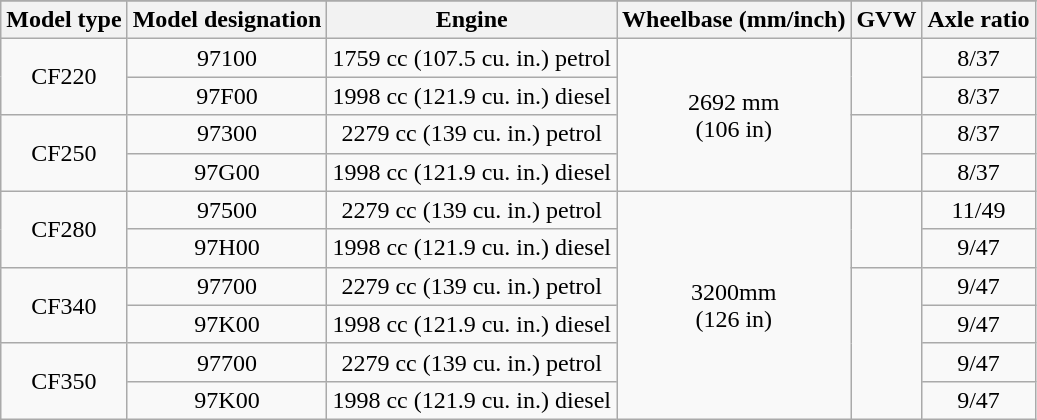<table class="wikitable" style="text-align:center; font-size:100%;">
<tr>
</tr>
<tr>
<th>Model type</th>
<th>Model designation</th>
<th>Engine</th>
<th>Wheelbase (mm/inch)</th>
<th>GVW</th>
<th>Axle ratio</th>
</tr>
<tr>
<td rowspan="2">CF220</td>
<td>97100</td>
<td>1759 cc (107.5 cu. in.) petrol</td>
<td rowspan="4">2692 mm<br>(106 in)</td>
<td rowspan="2"></td>
<td>8/37</td>
</tr>
<tr>
<td>97F00</td>
<td>1998 cc (121.9 cu. in.) diesel</td>
<td>8/37</td>
</tr>
<tr>
<td rowspan="2">CF250</td>
<td>97300</td>
<td>2279 cc (139 cu. in.) petrol</td>
<td rowspan="2"></td>
<td>8/37</td>
</tr>
<tr>
<td>97G00</td>
<td>1998 cc (121.9 cu. in.) diesel</td>
<td>8/37</td>
</tr>
<tr>
<td rowspan="2">CF280</td>
<td>97500</td>
<td>2279 cc (139 cu. in.) petrol</td>
<td rowspan="6">3200mm<br>(126 in)</td>
<td rowspan="2"></td>
<td>11/49</td>
</tr>
<tr>
<td>97H00</td>
<td>1998 cc (121.9 cu. in.) diesel</td>
<td>9/47</td>
</tr>
<tr>
<td rowspan="2">CF340</td>
<td>97700</td>
<td>2279 cc (139 cu. in.) petrol</td>
<td rowspan="4"></td>
<td>9/47</td>
</tr>
<tr>
<td>97K00</td>
<td>1998 cc (121.9 cu. in.) diesel</td>
<td>9/47</td>
</tr>
<tr>
<td rowspan="2">CF350</td>
<td>97700</td>
<td>2279 cc (139 cu. in.) petrol</td>
<td>9/47</td>
</tr>
<tr>
<td>97K00</td>
<td>1998 cc (121.9 cu. in.) diesel</td>
<td>9/47</td>
</tr>
</table>
